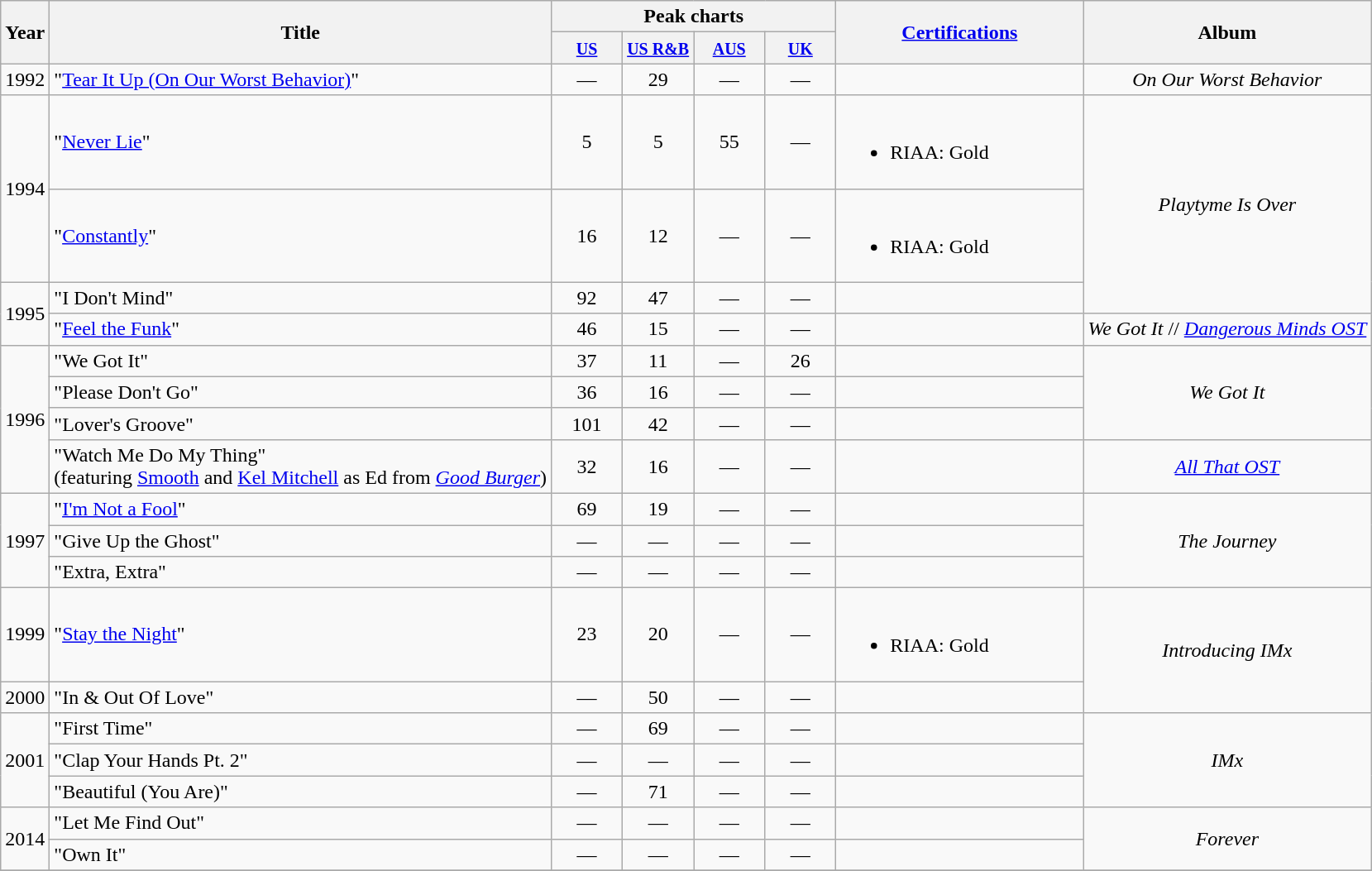<table class="wikitable">
<tr>
<th rowspan=2>Year</th>
<th rowspan=2>Title</th>
<th colspan=4>Peak charts</th>
<th rowspan="2" scope="col" style="width:12em;"><a href='#'>Certifications</a></th>
<th rowspan="2">Album</th>
</tr>
<tr>
<th width=50><small><a href='#'>US</a></small></th>
<th width=50><small><a href='#'>US R&B</a></small></th>
<th width=50><small><a href='#'>AUS</a></small><br></th>
<th width=50><small><a href='#'>UK</a></small><br></th>
</tr>
<tr>
<td>1992</td>
<td>"<a href='#'>Tear It Up (On Our Worst Behavior)</a>"</td>
<td align=center>—</td>
<td align=center>29</td>
<td align=center>—</td>
<td align=center>—</td>
<td></td>
<td align="center"><em>On Our Worst Behavior</em></td>
</tr>
<tr>
<td rowspan=2>1994</td>
<td>"<a href='#'>Never Lie</a>"</td>
<td align=center>5</td>
<td align=center>5</td>
<td align=center>55</td>
<td align=center>—</td>
<td><br><ul><li>RIAA: Gold</li></ul></td>
<td rowspan="3" align="center"><em>Playtyme Is Over</em></td>
</tr>
<tr>
<td>"<a href='#'>Constantly</a>"</td>
<td align=center>16</td>
<td align=center>12</td>
<td align=center>—</td>
<td align=center>—</td>
<td><br><ul><li>RIAA: Gold</li></ul></td>
</tr>
<tr>
<td rowspan=2>1995</td>
<td>"I Don't Mind"</td>
<td align=center>92</td>
<td align=center>47</td>
<td align=center>—</td>
<td align=center>—</td>
<td></td>
</tr>
<tr>
<td>"<a href='#'>Feel the Funk</a>"</td>
<td align=center>46</td>
<td align=center>15</td>
<td align=center>—</td>
<td align=center>—</td>
<td></td>
<td align="center"><em>We Got It</em> // <em><a href='#'>Dangerous Minds OST</a></em></td>
</tr>
<tr>
<td rowspan=4>1996</td>
<td>"We Got It"</td>
<td align=center>37</td>
<td align=center>11</td>
<td align=center>—</td>
<td align=center>26</td>
<td></td>
<td rowspan="3" align="center"><em>We Got It</em></td>
</tr>
<tr>
<td>"Please Don't Go"</td>
<td align=center>36</td>
<td align=center>16</td>
<td align=center>—</td>
<td align=center>—</td>
<td></td>
</tr>
<tr>
<td>"Lover's Groove"</td>
<td align=center>101</td>
<td align=center>42</td>
<td align=center>—</td>
<td align=center>—</td>
<td></td>
</tr>
<tr>
<td>"Watch Me Do My Thing"<br>(featuring <a href='#'>Smooth</a> and <a href='#'>Kel Mitchell</a> as Ed from <em><a href='#'>Good Burger</a></em>)</td>
<td align=center>32</td>
<td align=center>16</td>
<td align=center>—</td>
<td align=center>—</td>
<td></td>
<td align="center"><em><a href='#'>All That OST</a></em></td>
</tr>
<tr>
<td rowspan=3>1997</td>
<td>"<a href='#'>I'm Not a Fool</a>"</td>
<td align=center>69</td>
<td align=center>19</td>
<td align=center>—</td>
<td align=center>—</td>
<td></td>
<td rowspan="3" align="center"><em>The Journey</em></td>
</tr>
<tr>
<td>"Give Up the Ghost"</td>
<td align=center>—</td>
<td align=center>—</td>
<td align=center>—</td>
<td align=center>—</td>
<td></td>
</tr>
<tr>
<td>"Extra, Extra"</td>
<td align=center>—</td>
<td align=center>—</td>
<td align=center>—</td>
<td align=center>—</td>
<td></td>
</tr>
<tr>
<td>1999</td>
<td>"<a href='#'>Stay the Night</a>"</td>
<td align=center>23</td>
<td align=center>20</td>
<td align=center>—</td>
<td align=center>—</td>
<td><br><ul><li>RIAA: Gold</li></ul></td>
<td rowspan="2" align="center"><em>Introducing IMx</em></td>
</tr>
<tr>
<td>2000</td>
<td>"In & Out Of Love"</td>
<td align=center>—</td>
<td align=center>50</td>
<td align=center>—</td>
<td align=center>—</td>
<td></td>
</tr>
<tr>
<td rowspan=3>2001</td>
<td>"First Time"</td>
<td align=center>—</td>
<td align=center>69</td>
<td align=center>—</td>
<td align=center>—</td>
<td></td>
<td rowspan="3" align="center"><em>IMx</em></td>
</tr>
<tr>
<td>"Clap Your Hands Pt. 2"</td>
<td align=center>—</td>
<td align=center>—</td>
<td align=center>—</td>
<td align=center>—</td>
<td></td>
</tr>
<tr>
<td>"Beautiful (You Are)"</td>
<td align=center>—</td>
<td align=center>71</td>
<td align=center>—</td>
<td align=center>—</td>
<td></td>
</tr>
<tr>
<td rowspan=2>2014</td>
<td>"Let Me Find Out"</td>
<td align=center>—</td>
<td align=center>—</td>
<td align=center>—</td>
<td align=center>—</td>
<td></td>
<td rowspan="2" align="center"><em>Forever</em></td>
</tr>
<tr>
<td>"Own It"</td>
<td align=center>—</td>
<td align=center>—</td>
<td align=center>—</td>
<td align=center>—</td>
<td></td>
</tr>
<tr>
</tr>
</table>
